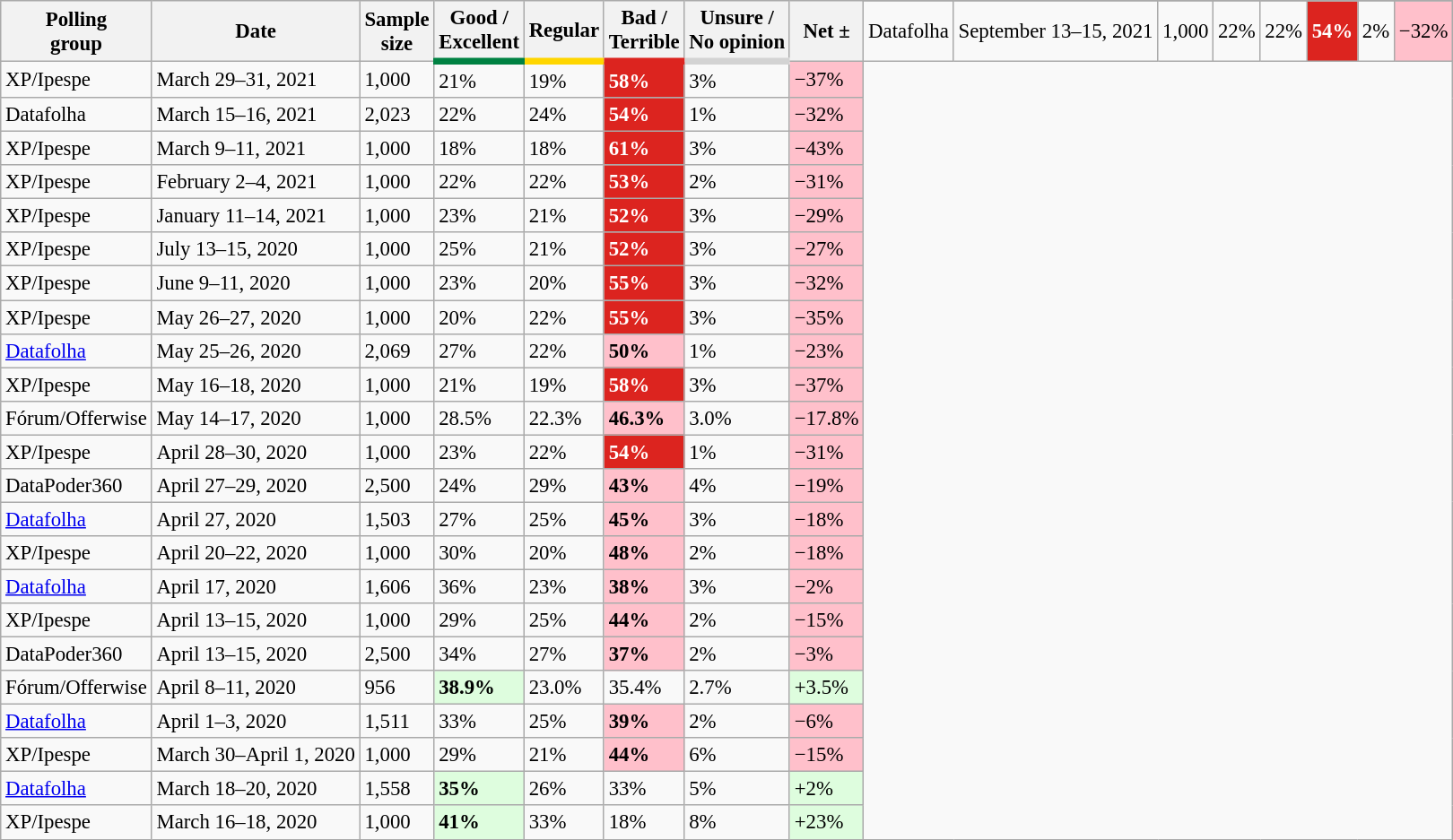<table class="wikitable sortable" style="font-size:95%;">
<tr>
<th rowspan="2">Polling<br>group</th>
<th rowspan="2">Date</th>
<th rowspan="2">Sample<br>size</th>
<th rowspan="2" style="border-bottom: 5px solid #008142">Good /<br> Excellent</th>
<th rowspan="2" style="border-bottom: 5px solid #FFD600">Regular</th>
<th rowspan="2" style="border-bottom: 5px solid #DC241F">Bad /<br> Terrible</th>
<th rowspan="2" style="border-bottom: 5px solid lightgray">Unsure /<br> No opinion</th>
<th rowspan="2">Net ±<br></th>
</tr>
<tr>
<td>Datafolha</td>
<td data-sort-value="2021-09-15">September 13–15, 2021</td>
<td>1,000</td>
<td>22%</td>
<td>22%</td>
<td style="background:#DC241F;color:white"><strong>54%</strong></td>
<td>2%</td>
<td style="background:pink">−32%</td>
</tr>
<tr>
<td>XP/Ipespe</td>
<td data-sort-value="2021-03-31">March 29–31, 2021</td>
<td>1,000</td>
<td>21%</td>
<td>19%</td>
<td style="background:#DC241F;color:white"><strong>58%</strong></td>
<td>3%</td>
<td style="background:pink">−37%</td>
</tr>
<tr>
<td>Datafolha</td>
<td data-sort-value="2021-03-16">March 15–16, 2021</td>
<td>2,023</td>
<td>22%</td>
<td>24%</td>
<td style="background:#DC241F;color:white"><strong>54%</strong></td>
<td>1%</td>
<td style="background:pink">−32%</td>
</tr>
<tr>
<td>XP/Ipespe</td>
<td data-sort-value="2020-03-12">March 9–11, 2021</td>
<td>1,000</td>
<td>18%</td>
<td>18%</td>
<td style="background:#DC241F;color:white"><strong>61%</strong></td>
<td>3%</td>
<td style="background:pink">−43%</td>
</tr>
<tr>
<td>XP/Ipespe</td>
<td data-sort-value="2021-02-04">February 2–4, 2021</td>
<td>1,000</td>
<td>22%</td>
<td>22%</td>
<td style="background:#DC241F;color:white"><strong>53%</strong></td>
<td>2%</td>
<td style="background:pink">−31%</td>
</tr>
<tr>
<td>XP/Ipespe</td>
<td data-sort-value="2021-01-14">January 11–14, 2021</td>
<td>1,000</td>
<td>23%</td>
<td>21%</td>
<td style="background:#DC241F;color:white"><strong>52%</strong></td>
<td>3%</td>
<td style="background:pink">−29%</td>
</tr>
<tr>
<td>XP/Ipespe</td>
<td data-sort-value="2020-07-15">July 13–15, 2020</td>
<td>1,000</td>
<td>25%</td>
<td>21%</td>
<td style="background:#DC241F;color:white"><strong>52%</strong></td>
<td>3%</td>
<td style="background:pink">−27%</td>
</tr>
<tr>
<td>XP/Ipespe</td>
<td data-sort-value="2020-06-11">June 9–11, 2020</td>
<td>1,000</td>
<td>23%</td>
<td>20%</td>
<td style="background:#DC241F;color:white"><strong>55%</strong></td>
<td>3%</td>
<td style="background:pink">−32%</td>
</tr>
<tr>
<td>XP/Ipespe</td>
<td data-sort-value="2020-05-27">May 26–27, 2020</td>
<td>1,000</td>
<td>20%</td>
<td>22%</td>
<td style="background:#DC241F;color:white"><strong>55%</strong></td>
<td>3%</td>
<td style="background:pink">−35%</td>
</tr>
<tr>
<td><a href='#'>Datafolha</a></td>
<td data-sort-value="2020-05-26">May 25–26, 2020</td>
<td>2,069</td>
<td>27%</td>
<td>22%</td>
<td style="background:pink"><strong>50%</strong></td>
<td>1%</td>
<td style="background:pink">−23%</td>
</tr>
<tr>
<td>XP/Ipespe</td>
<td data-sort-value="2020-05-18">May 16–18, 2020</td>
<td>1,000</td>
<td>21%</td>
<td>19%</td>
<td style="background:#DC241F;color:white"><strong>58%</strong></td>
<td>3%</td>
<td style="background:pink">−37%</td>
</tr>
<tr>
<td>Fórum/Offerwise</td>
<td data-sort-value="2020-05-17">May 14–17, 2020</td>
<td>1,000</td>
<td>28.5%</td>
<td>22.3%</td>
<td style="background:pink"><strong>46.3%</strong></td>
<td>3.0%</td>
<td style="background:pink">−17.8%</td>
</tr>
<tr>
<td>XP/Ipespe</td>
<td data-sort-value="2020-04-30">April 28–30, 2020</td>
<td>1,000</td>
<td>23%</td>
<td>22%</td>
<td style="background:#DC241F;color:white"><strong>54%</strong></td>
<td>1%</td>
<td style="background:pink">−31%</td>
</tr>
<tr>
<td>DataPoder360</td>
<td data-sort-value="2020-04-29">April 27–29, 2020</td>
<td>2,500</td>
<td>24%</td>
<td>29%</td>
<td style="background:pink"><strong>43%</strong></td>
<td>4%</td>
<td style="background:pink">−19%</td>
</tr>
<tr>
<td><a href='#'>Datafolha</a></td>
<td data-sort-value="2020-04-27">April 27, 2020</td>
<td>1,503</td>
<td>27%</td>
<td>25%</td>
<td style="background:pink"><strong>45%</strong></td>
<td>3%</td>
<td style="background:pink">−18%</td>
</tr>
<tr>
<td>XP/Ipespe</td>
<td data-sort-value="2020-04-22">April 20–22, 2020</td>
<td>1,000</td>
<td>30%</td>
<td>20%</td>
<td style="background:pink"><strong>48%</strong></td>
<td>2%</td>
<td style="background:pink">−18%</td>
</tr>
<tr>
<td><a href='#'>Datafolha</a></td>
<td data-sort-value="2020-04-17">April 17, 2020</td>
<td>1,606</td>
<td>36%</td>
<td>23%</td>
<td style="background:pink"><strong>38%</strong></td>
<td>3%</td>
<td style="background:pink">−2%</td>
</tr>
<tr>
<td>XP/Ipespe</td>
<td data-sort-value="2020-04-15">April 13–15, 2020</td>
<td>1,000</td>
<td>29%</td>
<td>25%</td>
<td style="background:pink"><strong>44%</strong></td>
<td>2%</td>
<td style="background:pink">−15%</td>
</tr>
<tr>
<td>DataPoder360</td>
<td data-sort-value="2020-04-15">April 13–15, 2020</td>
<td>2,500</td>
<td>34%</td>
<td>27%</td>
<td style="background:pink"><strong>37%</strong></td>
<td>2%</td>
<td style="background:pink">−3%</td>
</tr>
<tr>
<td>Fórum/Offerwise</td>
<td data-sort-value="2020-04-11">April 8–11, 2020</td>
<td>956</td>
<td style="background:#DEFDDE"><strong>38.9%</strong></td>
<td>23.0%</td>
<td>35.4%</td>
<td>2.7%</td>
<td style="background:#DEFDDE">+3.5%</td>
</tr>
<tr>
<td><a href='#'>Datafolha</a></td>
<td data-sort-value="2020-04-03">April 1–3, 2020</td>
<td>1,511</td>
<td>33%</td>
<td>25%</td>
<td style="background:pink"><strong>39%</strong></td>
<td>2%</td>
<td style="background:pink">−6%</td>
</tr>
<tr>
<td>XP/Ipespe</td>
<td data-sort-value="2020-04-01">March 30–April 1, 2020</td>
<td>1,000</td>
<td>29%</td>
<td>21%</td>
<td style="background:pink"><strong>44%</strong></td>
<td>6%</td>
<td style="background:pink">−15%</td>
</tr>
<tr>
<td><a href='#'>Datafolha</a></td>
<td data-sort-value="2020-03-20">March 18–20, 2020</td>
<td>1,558</td>
<td style="background:#DEFDDE"><strong>35%</strong></td>
<td>26%</td>
<td>33%</td>
<td>5%</td>
<td style="background:#DEFDDE">+2%</td>
</tr>
<tr>
<td>XP/Ipespe</td>
<td data-sort-value="2020-03-18">March 16–18, 2020</td>
<td>1,000</td>
<td style="background:#DEFDDE"><strong>41%</strong></td>
<td>33%</td>
<td>18%</td>
<td>8%</td>
<td style="background:#DEFDDE">+23%</td>
</tr>
</table>
